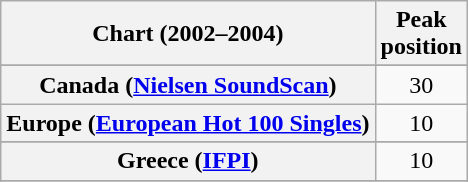<table class="wikitable sortable plainrowheaders" style="text-align:center">
<tr>
<th scope="col">Chart (2002–2004)</th>
<th scope="col">Peak<br>position</th>
</tr>
<tr>
</tr>
<tr>
</tr>
<tr>
</tr>
<tr>
<th scope="row">Canada (<a href='#'>Nielsen SoundScan</a>)</th>
<td>30</td>
</tr>
<tr>
<th scope="row">Europe (<a href='#'>European Hot 100 Singles</a>)</th>
<td>10</td>
</tr>
<tr>
</tr>
<tr>
<th scope="row">Greece (<a href='#'>IFPI</a>)</th>
<td>10</td>
</tr>
<tr>
</tr>
<tr>
</tr>
<tr>
</tr>
<tr>
</tr>
<tr>
</tr>
<tr>
</tr>
<tr>
</tr>
<tr>
</tr>
<tr>
</tr>
<tr>
</tr>
<tr>
</tr>
</table>
